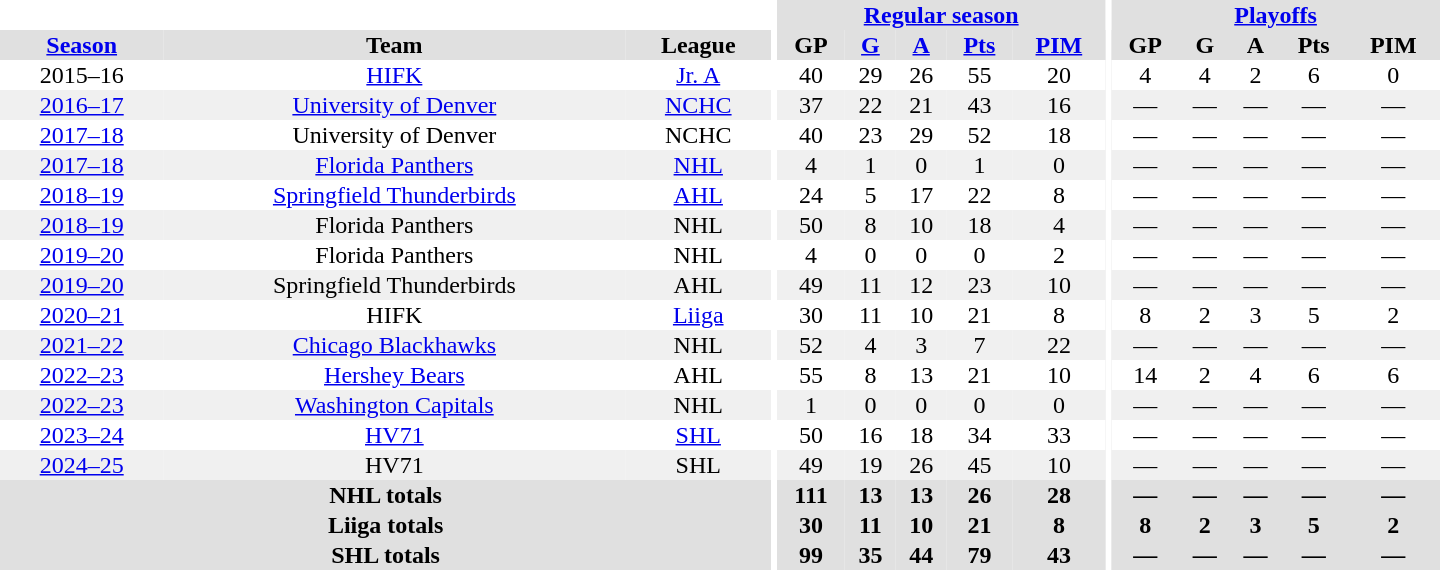<table border="0" cellpadding="1" cellspacing="0" style="text-align:center; width:60em">
<tr bgcolor="#e0e0e0">
<th colspan="3" bgcolor="#ffffff"></th>
<th rowspan="99" bgcolor="#ffffff"></th>
<th colspan="5"><a href='#'>Regular season</a></th>
<th rowspan="99" bgcolor="#ffffff"></th>
<th colspan="5"><a href='#'>Playoffs</a></th>
</tr>
<tr bgcolor="#e0e0e0">
<th><a href='#'>Season</a></th>
<th>Team</th>
<th>League</th>
<th>GP</th>
<th><a href='#'>G</a></th>
<th><a href='#'>A</a></th>
<th><a href='#'>Pts</a></th>
<th><a href='#'>PIM</a></th>
<th>GP</th>
<th>G</th>
<th>A</th>
<th>Pts</th>
<th>PIM</th>
</tr>
<tr>
<td>2015–16</td>
<td><a href='#'>HIFK</a></td>
<td><a href='#'>Jr. A</a></td>
<td>40</td>
<td>29</td>
<td>26</td>
<td>55</td>
<td>20</td>
<td>4</td>
<td>4</td>
<td>2</td>
<td>6</td>
<td>0</td>
</tr>
<tr style="text-align:center; background:#f0f0f0;">
<td><a href='#'>2016–17</a></td>
<td><a href='#'>University of Denver</a></td>
<td><a href='#'>NCHC</a></td>
<td>37</td>
<td>22</td>
<td>21</td>
<td>43</td>
<td>16</td>
<td>—</td>
<td>—</td>
<td>—</td>
<td>—</td>
<td>—</td>
</tr>
<tr style="text-align:center">
<td><a href='#'>2017–18</a></td>
<td>University of Denver</td>
<td>NCHC</td>
<td>40</td>
<td>23</td>
<td>29</td>
<td>52</td>
<td>18</td>
<td>—</td>
<td>—</td>
<td>—</td>
<td>—</td>
<td>—</td>
</tr>
<tr style="text-align:center; background:#f0f0f0;">
<td><a href='#'>2017–18</a></td>
<td><a href='#'>Florida Panthers</a></td>
<td><a href='#'>NHL</a></td>
<td>4</td>
<td>1</td>
<td>0</td>
<td>1</td>
<td>0</td>
<td>—</td>
<td>—</td>
<td>—</td>
<td>—</td>
<td>—</td>
</tr>
<tr>
<td><a href='#'>2018–19</a></td>
<td><a href='#'>Springfield Thunderbirds</a></td>
<td><a href='#'>AHL</a></td>
<td>24</td>
<td>5</td>
<td>17</td>
<td>22</td>
<td>8</td>
<td>—</td>
<td>—</td>
<td>—</td>
<td>—</td>
<td>—</td>
</tr>
<tr style="text-align:center; background:#f0f0f0;">
<td><a href='#'>2018–19</a></td>
<td>Florida Panthers</td>
<td>NHL</td>
<td>50</td>
<td>8</td>
<td>10</td>
<td>18</td>
<td>4</td>
<td>—</td>
<td>—</td>
<td>—</td>
<td>—</td>
<td>—</td>
</tr>
<tr>
<td><a href='#'>2019–20</a></td>
<td>Florida Panthers</td>
<td>NHL</td>
<td>4</td>
<td>0</td>
<td>0</td>
<td>0</td>
<td>2</td>
<td>—</td>
<td>—</td>
<td>—</td>
<td>—</td>
<td>—</td>
</tr>
<tr style="text-align:center; background:#f0f0f0;">
<td><a href='#'>2019–20</a></td>
<td>Springfield Thunderbirds</td>
<td>AHL</td>
<td>49</td>
<td>11</td>
<td>12</td>
<td>23</td>
<td>10</td>
<td>—</td>
<td>—</td>
<td>—</td>
<td>—</td>
<td>—</td>
</tr>
<tr>
<td><a href='#'>2020–21</a></td>
<td>HIFK</td>
<td><a href='#'>Liiga</a></td>
<td>30</td>
<td>11</td>
<td>10</td>
<td>21</td>
<td>8</td>
<td>8</td>
<td>2</td>
<td>3</td>
<td>5</td>
<td>2</td>
</tr>
<tr style="text-align:center; background:#f0f0f0;">
<td><a href='#'>2021–22</a></td>
<td><a href='#'>Chicago Blackhawks</a></td>
<td>NHL</td>
<td>52</td>
<td>4</td>
<td>3</td>
<td>7</td>
<td>22</td>
<td>—</td>
<td>—</td>
<td>—</td>
<td>—</td>
<td>—</td>
</tr>
<tr>
<td><a href='#'>2022–23</a></td>
<td><a href='#'>Hershey Bears</a></td>
<td>AHL</td>
<td>55</td>
<td>8</td>
<td>13</td>
<td>21</td>
<td>10</td>
<td>14</td>
<td>2</td>
<td>4</td>
<td>6</td>
<td>6</td>
</tr>
<tr style="text-align:center; background:#f0f0f0;">
<td><a href='#'>2022–23</a></td>
<td><a href='#'>Washington Capitals</a></td>
<td>NHL</td>
<td>1</td>
<td>0</td>
<td>0</td>
<td>0</td>
<td>0</td>
<td>—</td>
<td>—</td>
<td>—</td>
<td>—</td>
<td>—</td>
</tr>
<tr>
<td><a href='#'>2023–24</a></td>
<td><a href='#'>HV71</a></td>
<td><a href='#'>SHL</a></td>
<td>50</td>
<td>16</td>
<td>18</td>
<td>34</td>
<td>33</td>
<td>—</td>
<td>—</td>
<td>—</td>
<td>—</td>
<td>—</td>
</tr>
<tr style="text-align:center; background:#f0f0f0;">
<td><a href='#'>2024–25</a></td>
<td>HV71</td>
<td>SHL</td>
<td>49</td>
<td>19</td>
<td>26</td>
<td>45</td>
<td>10</td>
<td>—</td>
<td>—</td>
<td>—</td>
<td>—</td>
<td>—</td>
</tr>
<tr bgcolor="#e0e0e0">
<th colspan="3">NHL totals</th>
<th>111</th>
<th>13</th>
<th>13</th>
<th>26</th>
<th>28</th>
<th>—</th>
<th>—</th>
<th>—</th>
<th>—</th>
<th>—</th>
</tr>
<tr bgcolor="#e0e0e0">
<th colspan="3">Liiga totals</th>
<th>30</th>
<th>11</th>
<th>10</th>
<th>21</th>
<th>8</th>
<th>8</th>
<th>2</th>
<th>3</th>
<th>5</th>
<th>2</th>
</tr>
<tr bgcolor="#e0e0e0">
<th colspan="3">SHL totals</th>
<th>99</th>
<th>35</th>
<th>44</th>
<th>79</th>
<th>43</th>
<th>—</th>
<th>—</th>
<th>—</th>
<th>—</th>
<th>—</th>
</tr>
</table>
